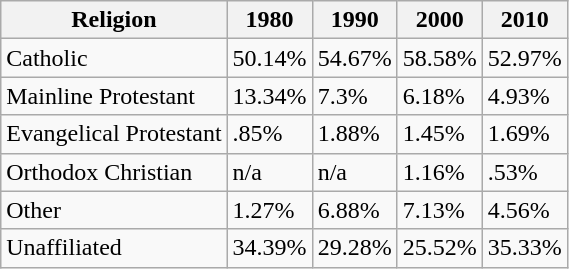<table class="wikitable">
<tr>
<th>Religion</th>
<th>1980</th>
<th>1990</th>
<th>2000</th>
<th>2010</th>
</tr>
<tr>
<td>Catholic</td>
<td>50.14%</td>
<td>54.67%</td>
<td>58.58%</td>
<td>52.97%</td>
</tr>
<tr>
<td>Mainline Protestant</td>
<td>13.34%</td>
<td>7.3%</td>
<td>6.18%</td>
<td>4.93%</td>
</tr>
<tr>
<td>Evangelical Protestant</td>
<td>.85%</td>
<td>1.88%</td>
<td>1.45%</td>
<td>1.69%</td>
</tr>
<tr>
<td>Orthodox Christian</td>
<td>n/a</td>
<td>n/a</td>
<td>1.16%</td>
<td>.53%</td>
</tr>
<tr>
<td>Other</td>
<td>1.27%</td>
<td>6.88%</td>
<td>7.13%</td>
<td>4.56%</td>
</tr>
<tr>
<td>Unaffiliated</td>
<td>34.39%</td>
<td>29.28%</td>
<td>25.52%</td>
<td>35.33%</td>
</tr>
</table>
